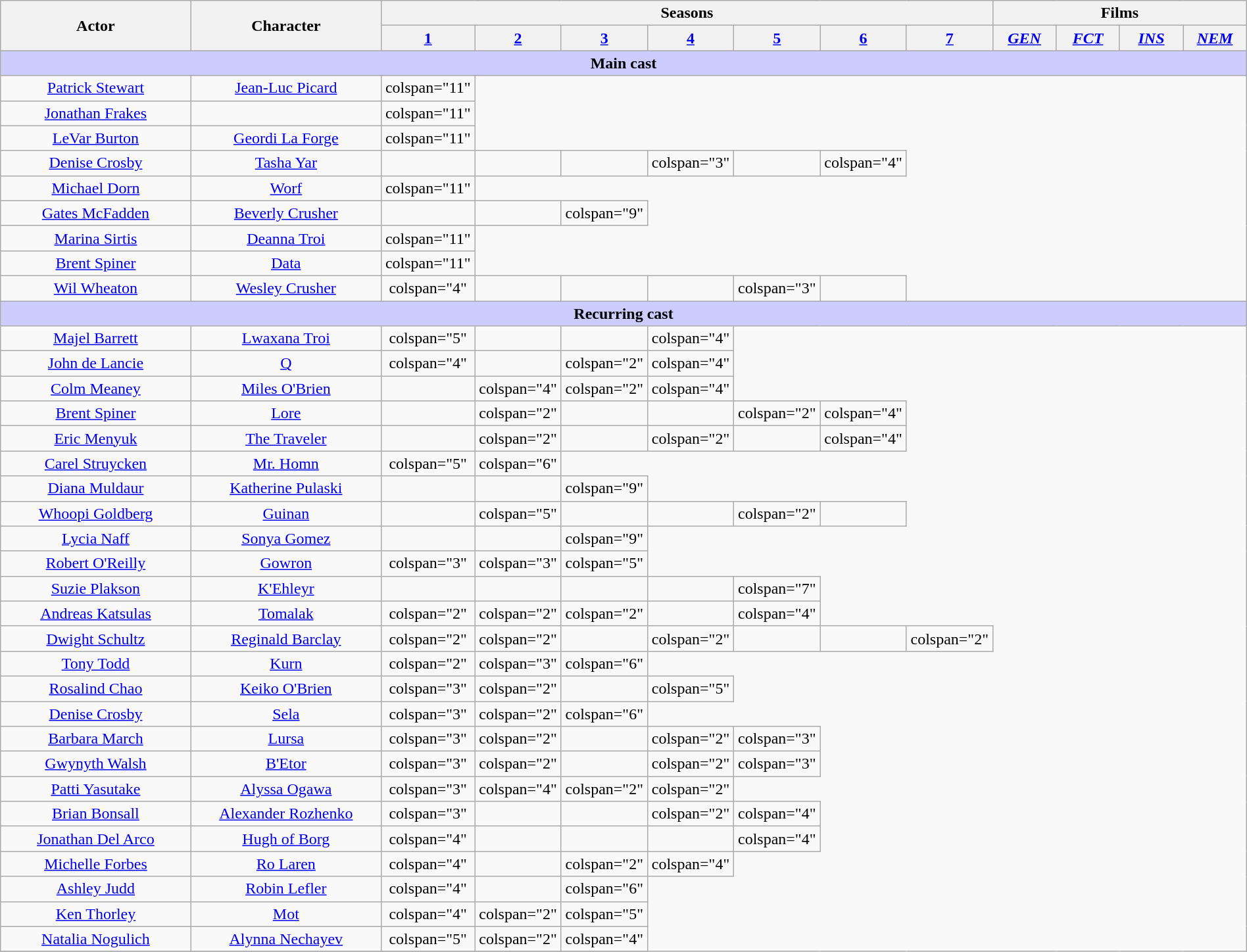<table class="wikitable plainrowheaders" style="text-align:center; width:100%">
<tr>
<th scope="col" rowspan="2" style="width:15%;">Actor</th>
<th scope="col" rowspan="2" style="width:15%;">Character</th>
<th scope="col" colspan="7" style="width:21%;">Seasons</th>
<th scope="col" colspan="4" style="width:21%;">Films</th>
</tr>
<tr>
<th width="5%" scope="col"><a href='#'>1</a></th>
<th width="5%" scope="col"><a href='#'>2</a></th>
<th width="5%" scope="col"><a href='#'>3</a></th>
<th width="5%" scope="col"><a href='#'>4</a></th>
<th width="5%" scope="col"><a href='#'>5</a></th>
<th width="5%" scope="col"><a href='#'>6</a></th>
<th width="5%" scope="col"><a href='#'>7</a></th>
<th width="5%" scope="col"><a href='#'><em>GEN</em></a></th>
<th width="5%" scope="col"><a href='#'><em>FCT</em></a></th>
<th width="5%" scope="col"><a href='#'><em>INS</em></a></th>
<th width="5%" scope="col"><a href='#'><em>NEM</em></a></th>
</tr>
<tr>
<td scope="row" colspan="13" style="background-color:#ccccff;"><strong>Main cast</strong></td>
</tr>
<tr>
<td><a href='#'>Patrick Stewart</a></td>
<td><a href='#'>Jean-Luc Picard</a></td>
<td>colspan="11" </td>
</tr>
<tr>
<td><a href='#'>Jonathan Frakes</a></td>
<td></td>
<td>colspan="11" </td>
</tr>
<tr>
<td><a href='#'>LeVar Burton</a></td>
<td><a href='#'>Geordi La Forge</a></td>
<td>colspan="11" </td>
</tr>
<tr>
<td><a href='#'>Denise Crosby</a></td>
<td><a href='#'>Tasha Yar</a></td>
<td></td>
<td></td>
<td></td>
<td>colspan="3" </td>
<td></td>
<td>colspan="4" </td>
</tr>
<tr>
<td><a href='#'>Michael Dorn</a></td>
<td><a href='#'>Worf</a></td>
<td>colspan="11" </td>
</tr>
<tr>
<td><a href='#'>Gates McFadden</a></td>
<td><a href='#'>Beverly Crusher</a></td>
<td></td>
<td></td>
<td>colspan="9" </td>
</tr>
<tr>
<td><a href='#'>Marina Sirtis</a></td>
<td><a href='#'>Deanna Troi</a></td>
<td>colspan="11" </td>
</tr>
<tr>
<td><a href='#'>Brent Spiner</a></td>
<td><a href='#'>Data</a></td>
<td>colspan="11" </td>
</tr>
<tr>
<td><a href='#'>Wil Wheaton</a></td>
<td><a href='#'>Wesley Crusher</a></td>
<td>colspan="4" </td>
<td></td>
<td></td>
<td></td>
<td>colspan="3" </td>
<td></td>
</tr>
<tr>
<td scope="row" colspan="13" style="background-color:#ccccff;"><strong>Recurring cast</strong></td>
</tr>
<tr>
<td><a href='#'>Majel Barrett</a></td>
<td><a href='#'>Lwaxana Troi</a></td>
<td>colspan="5" </td>
<td></td>
<td></td>
<td>colspan="4" </td>
</tr>
<tr>
<td><a href='#'>John de Lancie</a></td>
<td><a href='#'>Q</a></td>
<td>colspan="4" </td>
<td></td>
<td>colspan="2" </td>
<td>colspan="4" </td>
</tr>
<tr>
<td><a href='#'>Colm Meaney</a></td>
<td><a href='#'>Miles O'Brien</a></td>
<td></td>
<td>colspan="4" </td>
<td>colspan="2" </td>
<td>colspan="4" </td>
</tr>
<tr>
<td><a href='#'>Brent Spiner</a></td>
<td><a href='#'>Lore</a></td>
<td></td>
<td>colspan="2" </td>
<td></td>
<td></td>
<td>colspan="2" </td>
<td>colspan="4" </td>
</tr>
<tr>
<td><a href='#'>Eric Menyuk</a></td>
<td><a href='#'>The Traveler</a></td>
<td></td>
<td>colspan="2" </td>
<td></td>
<td>colspan="2" </td>
<td></td>
<td>colspan="4" </td>
</tr>
<tr>
<td><a href='#'>Carel Struycken</a></td>
<td><a href='#'>Mr. Homn</a></td>
<td>colspan="5" </td>
<td>colspan="6" </td>
</tr>
<tr>
<td><a href='#'>Diana Muldaur</a></td>
<td><a href='#'>Katherine Pulaski</a></td>
<td></td>
<td></td>
<td>colspan="9" </td>
</tr>
<tr>
<td><a href='#'>Whoopi Goldberg</a></td>
<td><a href='#'>Guinan</a></td>
<td></td>
<td>colspan="5" </td>
<td></td>
<td></td>
<td>colspan="2" </td>
<td></td>
</tr>
<tr>
<td><a href='#'>Lycia Naff</a></td>
<td><a href='#'>Sonya Gomez</a></td>
<td></td>
<td></td>
<td>colspan="9" </td>
</tr>
<tr>
<td><a href='#'>Robert O'Reilly</a></td>
<td><a href='#'>Gowron</a></td>
<td>colspan="3" </td>
<td>colspan="3" </td>
<td>colspan="5" </td>
</tr>
<tr>
<td><a href='#'>Suzie Plakson</a></td>
<td><a href='#'>K'Ehleyr</a></td>
<td></td>
<td></td>
<td></td>
<td></td>
<td>colspan="7" </td>
</tr>
<tr>
<td><a href='#'>Andreas Katsulas</a></td>
<td><a href='#'>Tomalak</a></td>
<td>colspan="2" </td>
<td>colspan="2" </td>
<td>colspan="2" </td>
<td></td>
<td>colspan="4" </td>
</tr>
<tr>
<td><a href='#'>Dwight Schultz</a></td>
<td><a href='#'>Reginald Barclay</a></td>
<td>colspan="2" </td>
<td>colspan="2" </td>
<td></td>
<td>colspan="2" </td>
<td></td>
<td></td>
<td>colspan="2" </td>
</tr>
<tr>
<td><a href='#'>Tony Todd</a></td>
<td><a href='#'>Kurn</a></td>
<td>colspan="2" </td>
<td>colspan="3" </td>
<td>colspan="6" </td>
</tr>
<tr>
<td><a href='#'>Rosalind Chao</a></td>
<td><a href='#'>Keiko O'Brien</a></td>
<td>colspan="3" </td>
<td>colspan="2" </td>
<td></td>
<td>colspan="5" </td>
</tr>
<tr>
<td><a href='#'>Denise Crosby</a></td>
<td><a href='#'>Sela</a></td>
<td>colspan="3" </td>
<td>colspan="2" </td>
<td>colspan="6" </td>
</tr>
<tr>
<td><a href='#'>Barbara March</a></td>
<td><a href='#'>Lursa</a></td>
<td>colspan="3" </td>
<td>colspan="2" </td>
<td></td>
<td>colspan="2" </td>
<td>colspan="3" </td>
</tr>
<tr>
<td><a href='#'>Gwynyth Walsh</a></td>
<td><a href='#'>B'Etor</a></td>
<td>colspan="3" </td>
<td>colspan="2" </td>
<td></td>
<td>colspan="2" </td>
<td>colspan="3" </td>
</tr>
<tr>
<td><a href='#'>Patti Yasutake</a></td>
<td><a href='#'>Alyssa Ogawa</a></td>
<td>colspan="3" </td>
<td>colspan="4" </td>
<td>colspan="2" </td>
<td>colspan="2" </td>
</tr>
<tr>
<td><a href='#'>Brian Bonsall</a></td>
<td><a href='#'>Alexander Rozhenko</a></td>
<td>colspan="3" </td>
<td></td>
<td></td>
<td>colspan="2" </td>
<td>colspan="4" </td>
</tr>
<tr>
<td><a href='#'>Jonathan Del Arco</a></td>
<td><a href='#'>Hugh of Borg</a></td>
<td>colspan="4" </td>
<td></td>
<td></td>
<td></td>
<td>colspan="4" </td>
</tr>
<tr>
<td><a href='#'>Michelle Forbes</a></td>
<td><a href='#'>Ro Laren</a></td>
<td>colspan="4" </td>
<td></td>
<td>colspan="2" </td>
<td>colspan="4" </td>
</tr>
<tr>
<td><a href='#'>Ashley Judd</a></td>
<td><a href='#'>Robin Lefler</a></td>
<td>colspan="4" </td>
<td></td>
<td>colspan="6" </td>
</tr>
<tr>
<td><a href='#'>Ken Thorley</a></td>
<td><a href='#'>Mot</a></td>
<td>colspan="4" </td>
<td>colspan="2" </td>
<td>colspan="5" </td>
</tr>
<tr>
<td><a href='#'>Natalia Nogulich</a></td>
<td><a href='#'>Alynna Nechayev</a></td>
<td>colspan="5" </td>
<td>colspan="2" </td>
<td>colspan="4" </td>
</tr>
<tr>
</tr>
</table>
